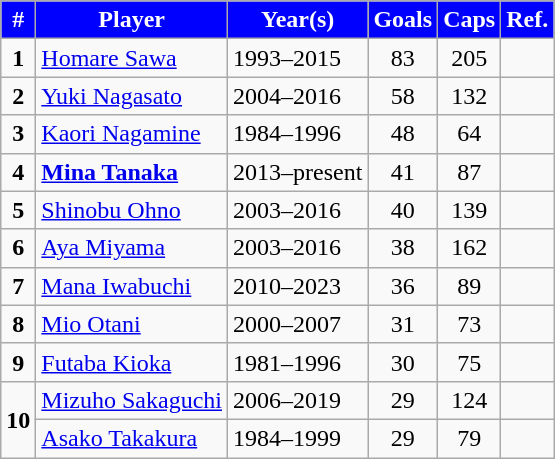<table class="wikitable sortable">
<tr>
<th style="background:blue;color:white">#</th>
<th style="background:blue;color:white">Player</th>
<th style="background:blue;color:white">Year(s)</th>
<th style="background:blue;color:white">Goals</th>
<th style="background:blue;color:white">Caps</th>
<th style="background:blue;color:white">Ref.</th>
</tr>
<tr>
<td align=center><strong>1</strong></td>
<td><a href='#'>Homare Sawa</a></td>
<td>1993–2015</td>
<td align=center>83</td>
<td align=center>205</td>
<td></td>
</tr>
<tr>
<td align=center><strong>2</strong></td>
<td><a href='#'>Yuki Nagasato</a></td>
<td>2004–2016</td>
<td align=center>58</td>
<td align=center>132</td>
<td></td>
</tr>
<tr>
<td align=center><strong>3</strong></td>
<td><a href='#'>Kaori Nagamine</a></td>
<td>1984–1996</td>
<td align=center>48</td>
<td align=center>64</td>
<td></td>
</tr>
<tr>
<td align=center><strong>4</strong></td>
<td><strong><a href='#'>Mina Tanaka</a></strong></td>
<td>2013–present</td>
<td align=center>41</td>
<td align=center>87</td>
<td></td>
</tr>
<tr>
<td align=center><strong>5</strong></td>
<td><a href='#'>Shinobu Ohno</a></td>
<td>2003–2016</td>
<td align=center>40</td>
<td align=center>139</td>
<td></td>
</tr>
<tr>
<td align=center><strong>6</strong></td>
<td><a href='#'>Aya Miyama</a></td>
<td>2003–2016</td>
<td align=center>38</td>
<td align=center>162</td>
<td></td>
</tr>
<tr>
<td align=center><strong>7</strong></td>
<td><a href='#'>Mana Iwabuchi</a></td>
<td>2010–2023</td>
<td align=center>36</td>
<td align=center>89</td>
<td></td>
</tr>
<tr>
<td align=center><strong>8</strong></td>
<td><a href='#'>Mio Otani</a></td>
<td>2000–2007</td>
<td align=center>31</td>
<td align=center>73</td>
<td></td>
</tr>
<tr>
<td align=center><strong>9</strong></td>
<td><a href='#'>Futaba Kioka</a></td>
<td>1981–1996</td>
<td align=center>30</td>
<td align=center>75</td>
<td></td>
</tr>
<tr>
<td rowspan=2, align="center"><strong>10</strong></td>
<td><a href='#'>Mizuho Sakaguchi</a></td>
<td>2006–2019</td>
<td align="center">29</td>
<td align="center">124</td>
<td></td>
</tr>
<tr>
<td><a href='#'>Asako Takakura</a></td>
<td>1984–1999</td>
<td align="center">29</td>
<td align="center">79</td>
<td></td>
</tr>
</table>
